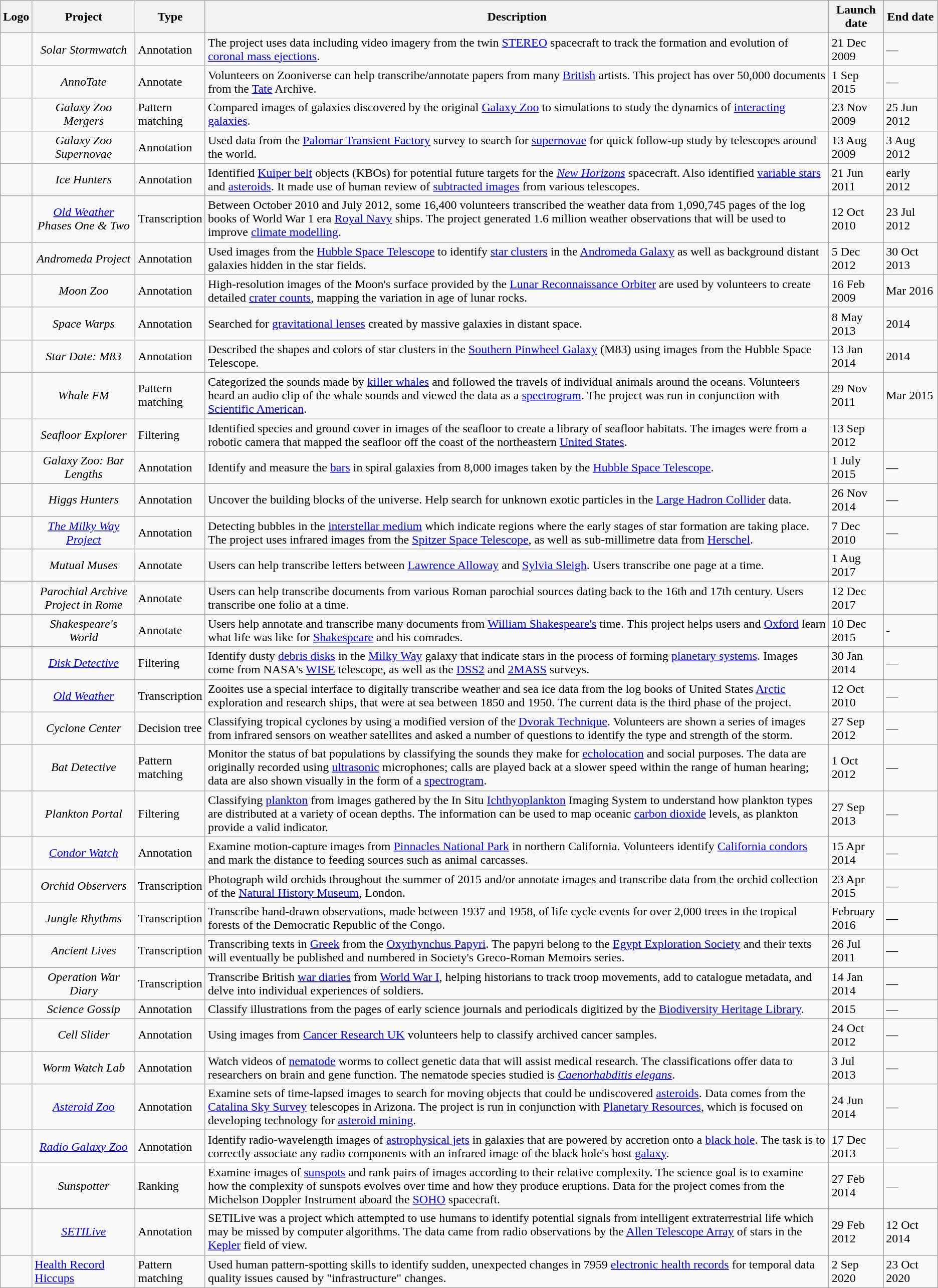<table class="wikitable sortable">
<tr>
<th scope="col">Logo</th>
<th scope="col" style="width:130px;">Project</th>
<th scope="col" style="width:80px;">Type</th>
<th scope="col" class="unsortable">Description</th>
<th scope="col" style="width:65px;">Launch date</th>
<th scope="col" style="width:65px;">End date</th>
</tr>
<tr>
<td></td>
<td style="text-align: center;"><em>Solar Stormwatch</em></td>
<td>Annotation</td>
<td>The project uses data including video imagery from the twin <a href='#'>STEREO</a> spacecraft to track the formation and evolution of <a href='#'>coronal mass ejections</a>.</td>
<td>21 Dec 2009</td>
<td>—</td>
</tr>
<tr>
<td></td>
<td style="text-align: center;"><em>AnnoTate</em></td>
<td>Annotate</td>
<td>Volunteers on Zooniverse can help transcribe/annotate papers from many <a href='#'>British</a> artists. This project has over 50,000 documents from the <a href='#'>Tate</a> Archive.</td>
<td>1 Sep 2015</td>
<td>—</td>
</tr>
<tr>
<td></td>
<td style="text-align: center;"><em>Galaxy Zoo Mergers</em></td>
<td>Pattern matching</td>
<td>Compared images of galaxies discovered by the original <a href='#'>Galaxy Zoo</a> to simulations to study the dynamics of <a href='#'>interacting galaxies</a>.</td>
<td>23 Nov 2009</td>
<td>25 Jun 2012</td>
</tr>
<tr>
<td></td>
<td style="text-align: center;"><em>Galaxy Zoo Supernovae</em></td>
<td>Annotation</td>
<td>Used data from the <a href='#'>Palomar Transient Factory</a> survey to search for <a href='#'>supernovae</a> for quick follow-up study by telescopes around the world.</td>
<td>13 Aug 2009</td>
<td>3 Aug 2012</td>
</tr>
<tr>
<td></td>
<td style="text-align: center;"><em>Ice Hunters</em></td>
<td>Annotation</td>
<td>Identified <a href='#'>Kuiper belt</a> objects (KBOs) for potential future targets for the <em><a href='#'>New Horizons</a></em> spacecraft.  Also identified <a href='#'>variable stars</a> and <a href='#'>asteroids</a>.  It made use of human review of <a href='#'>subtracted images</a> from various telescopes.</td>
<td>21 Jun 2011</td>
<td data-sort-value="30 Mar 2012">early 2012</td>
</tr>
<tr>
<td></td>
<td style="text-align: center;"><em><a href='#'>Old Weather</a> Phases One & Two</em></td>
<td>Transcription</td>
<td>Between October 2010 and July 2012, some 16,400 volunteers transcribed the weather data from 1,090,745 pages of the log books of World War 1 era <a href='#'>Royal Navy</a> ships. The project generated 1.6 million weather observations that will be used to improve <a href='#'>climate modelling</a>.</td>
<td>12 Oct 2010</td>
<td>23 Jul 2012</td>
</tr>
<tr>
<td></td>
<td style="text-align: center;"><em>Andromeda Project</em></td>
<td>Annotation</td>
<td>Used images from the <a href='#'>Hubble Space Telescope</a> to identify <a href='#'>star clusters</a> in the <a href='#'>Andromeda Galaxy</a> as well as background distant galaxies hidden in the star fields.</td>
<td>5 Dec 2012</td>
<td>30 Oct 2013</td>
</tr>
<tr>
<td></td>
<td style="text-align: center;"><em>Moon Zoo</em></td>
<td>Annotation</td>
<td>High-resolution images of the Moon's surface provided by the <a href='#'>Lunar Reconnaissance Orbiter</a> are used by volunteers to create detailed <a href='#'>crater counts</a>, mapping the variation in age of lunar rocks.</td>
<td>16 Feb 2009</td>
<td>Mar 2016</td>
</tr>
<tr>
<td></td>
<td style="text-align: center;"><em>Space Warps</em></td>
<td>Annotation</td>
<td>Searched for <a href='#'>gravitational lenses</a> created by massive galaxies in distant space.</td>
<td>8 May 2013</td>
<td>2014</td>
</tr>
<tr>
<td></td>
<td style="text-align: center;"><em>Star Date: M83</em></td>
<td>Annotation</td>
<td>Described the shapes and colors of star clusters in the <a href='#'>Southern Pinwheel Galaxy</a> (M83) using images from the Hubble Space Telescope.</td>
<td>13 Jan 2014</td>
<td>2014</td>
</tr>
<tr>
<td></td>
<td style="text-align: center;"><em>Whale FM</em></td>
<td>Pattern matching</td>
<td>Categorized the sounds made by <a href='#'>killer whales</a> and followed the travels of individual animals around the oceans. Volunteers heard an audio clip of the whale sounds and viewed the data as a <a href='#'>spectrogram</a>. The project was run in conjunction with <a href='#'>Scientific American</a>.</td>
<td>29 Nov 2011</td>
<td>Mar 2015</td>
</tr>
<tr>
<td></td>
<td style="text-align: center;"><em>Seafloor Explorer</em></td>
<td>Filtering</td>
<td>Identified species and ground cover in images of the seafloor to create a library of seafloor habitats. The images were from a robotic camera that mapped the seafloor off the coast of the northeastern <a href='#'>United States</a>.</td>
<td>13 Sep 2012</td>
<td></td>
</tr>
<tr>
<td></td>
<td style="text-align: center;"><em>Galaxy Zoo: Bar Lengths</em></td>
<td>Annotation</td>
<td>Identify and measure the <a href='#'>bars</a> in spiral galaxies from 8,000 images taken by the <a href='#'>Hubble Space Telescope</a>.</td>
<td>1 July 2015</td>
<td>—</td>
</tr>
<tr>
</tr>
<tr>
<td></td>
<td style="text-align: center;"><em>Higgs Hunters</em></td>
<td>Annotation</td>
<td>Uncover the building blocks of the universe. Help search for unknown exotic particles in the <a href='#'>Large Hadron Collider</a> data.</td>
<td>26 Nov 2014</td>
<td>—</td>
</tr>
<tr>
<td></td>
<td style="text-align: center;"><em><a href='#'>The Milky Way Project</a></em></td>
<td>Annotation</td>
<td>Detecting bubbles in the <a href='#'>interstellar medium</a> which indicate regions where the early stages of star formation are taking place.  The project uses infrared images from the <a href='#'>Spitzer Space Telescope</a>, as well as sub-millimetre data from <a href='#'>Herschel</a>.</td>
<td>7 Dec 2010</td>
<td>—</td>
</tr>
<tr>
<td></td>
<td style="text-align: center;"><em>Mutual Muses</em></td>
<td>Annotate</td>
<td>Users can help transcribe letters between <a href='#'>Lawrence Alloway</a> and <a href='#'>Sylvia Sleigh</a>. Users transcribe one page at a time.</td>
<td>1 Aug 2017</td>
<td></td>
</tr>
<tr>
<td></td>
<td style="text-align: center;"><em>Parochial Archive Project in Rome</em></td>
<td>Annotate</td>
<td>Users can help transcribe documents from various Roman parochial sources dating back to the 16th and 17th century. Users transcribe one folio at a time.</td>
<td>12 Dec 2017</td>
<td></td>
</tr>
<tr>
<td></td>
<td style="text-align: center;"><em>Shakespeare's World</em></td>
<td>Annotate</td>
<td>Users help annotate and transcribe many documents from <a href='#'>William Shakespeare's</a> time. This project helps users and <a href='#'>Oxford</a> learn what life was like for <a href='#'>Shakespeare</a> and his comrades.</td>
<td>10 Dec 2015</td>
<td>-</td>
</tr>
<tr>
<td></td>
<td style="text-align: center;"><em><a href='#'>Disk Detective</a></em></td>
<td>Filtering</td>
<td>Identify dusty <a href='#'>debris disks</a> in the <a href='#'>Milky Way</a> galaxy that indicate stars in the process of forming <a href='#'>planetary systems</a>. Images come from NASA's <a href='#'>WISE</a> telescope, as well as the <a href='#'>DSS2</a> and <a href='#'>2MASS</a> surveys.</td>
<td>30 Jan 2014</td>
<td>—</td>
</tr>
<tr>
<td></td>
<td style="text-align: center;"><em><a href='#'>Old Weather</a></em></td>
<td>Transcription</td>
<td>Zooites use a special interface to digitally transcribe weather and sea ice data from the log books of United States <a href='#'>Arctic</a> exploration and research ships, that were at sea between 1850 and 1950. The current data is the third phase of the project.</td>
<td>12 Oct 2010</td>
<td>—</td>
</tr>
<tr>
<td></td>
<td style="text-align: center;"><em>Cyclone Center</em></td>
<td>Decision tree</td>
<td>Classifying tropical cyclones by using a modified version of the <a href='#'>Dvorak Technique</a>. Volunteers are shown a series of images from infrared sensors on weather satellites and asked a number of questions to identify the type and strength of the storm.</td>
<td>27 Sep 2012</td>
<td>—</td>
</tr>
<tr>
<td></td>
<td style="text-align: center;"><em>Bat Detective</em></td>
<td>Pattern matching</td>
<td>Monitor the status of bat populations by classifying the sounds they make for <a href='#'>echolocation</a> and social purposes. The data are originally recorded using <a href='#'>ultrasonic</a> microphones; calls are played back at a slower speed within the range of human hearing; data are also shown visually in the form of a <a href='#'>spectrogram</a>.</td>
<td>1 Oct 2012</td>
<td>—</td>
</tr>
<tr>
<td></td>
<td style="text-align: center;"><em>Plankton Portal</em></td>
<td>Filtering</td>
<td>Classifying <a href='#'>plankton</a> from images gathered by the In Situ <a href='#'>Ichthyoplankton</a> Imaging System to understand how plankton types are distributed at a variety of ocean depths. The information can be used to map oceanic <a href='#'>carbon dioxide</a> levels, as plankton provide a valid indicator.</td>
<td>27 Sep 2013</td>
<td>—</td>
</tr>
<tr>
<td></td>
<td style="text-align: center;"><em><a href='#'>Condor Watch</a></em></td>
<td>Annotation</td>
<td>Examine motion-capture images from <a href='#'>Pinnacles National Park</a> in northern California. Volunteers identify <a href='#'>California condors</a> and mark the distance to feeding sources such as animal carcasses.</td>
<td>15 Apr 2014</td>
<td>—</td>
</tr>
<tr>
<td></td>
<td style="text-align: center;"><em>Orchid Observers</em></td>
<td>Transcription</td>
<td>Photograph wild orchids throughout the summer of 2015 and/or annotate images and transcribe data from the orchid collection of the <a href='#'>Natural History Museum</a>, London.</td>
<td>23 Apr 2015</td>
<td>—</td>
</tr>
<tr>
<td></td>
<td style="text-align: center;"><em>Jungle Rhythms</em></td>
<td>Transcription</td>
<td>Transcribe hand-drawn observations, made between 1937 and 1958, of life cycle events for over 2,000 trees in the tropical forests of the Democratic Republic of the Congo.</td>
<td>February 2016</td>
<td>—</td>
</tr>
<tr>
<td></td>
<td style="text-align: center;"><em>Ancient Lives</em></td>
<td>Transcription</td>
<td>Transcribing texts in <a href='#'>Greek</a> from the <a href='#'>Oxyrhynchus Papyri</a>. The papyri belong to the <a href='#'>Egypt Exploration Society</a> and their texts will eventually be published and numbered in Society's Greco-Roman Memoirs series.</td>
<td>26 Jul 2011</td>
<td>—</td>
</tr>
<tr>
<td></td>
<td style="text-align: center;"><em>Operation War Diary</em></td>
<td>Transcription</td>
<td>Transcribe British <a href='#'>war diaries</a> from <a href='#'>World War I</a>, helping historians to track troop movements, add to catalogue metadata, and delve into individual experiences of soldiers.</td>
<td>14 Jan 2014</td>
<td>—</td>
</tr>
<tr>
<td></td>
<td style="text-align: center;"><em>Science Gossip</em></td>
<td>Annotation</td>
<td>Classify illustrations from the pages of early science journals and periodicals digitized by the <a href='#'>Biodiversity Heritage Library</a>.</td>
<td>2015</td>
<td>—</td>
</tr>
<tr>
<td></td>
<td style="text-align: center;"><em>Cell Slider</em></td>
<td>Annotation</td>
<td>Using images from <a href='#'>Cancer Research UK</a> volunteers help to classify archived cancer samples.</td>
<td>24 Oct 2012</td>
<td>—</td>
</tr>
<tr>
<td></td>
<td style="text-align: center;"><em>Worm Watch Lab</em></td>
<td>Annotation</td>
<td>Watch videos of <a href='#'>nematode</a> worms to collect genetic data that will assist medical research. The classifications offer data to researchers on brain and gene function. The nematode species studied is <em><a href='#'>Caenorhabditis elegans</a></em>.</td>
<td>3 Jul 2013</td>
<td>—</td>
</tr>
<tr>
<td></td>
<td style="text-align: center;"><em><a href='#'>Asteroid Zoo</a></em></td>
<td>Annotation</td>
<td>Examine sets of time-lapsed images to search for moving objects that could be undiscovered <a href='#'>asteroids</a>. Data comes from the <a href='#'>Catalina Sky Survey</a> telescopes in Arizona. The project is run in conjunction with <a href='#'>Planetary Resources</a>, which is focused on developing technology for <a href='#'>asteroid mining</a>.</td>
<td>24 Jun 2014</td>
<td>—</td>
</tr>
<tr>
<td></td>
<td style="text-align: center;"><em><a href='#'>Radio Galaxy Zoo</a></em></td>
<td>Annotation</td>
<td>Identify radio-wavelength images of <a href='#'>astrophysical jets</a> in galaxies that are powered by accretion onto a <a href='#'>black hole</a>. The task is to correctly associate any radio components with an infrared image of the black hole's host <a href='#'>galaxy</a>.</td>
<td>17 Dec 2013</td>
<td>—</td>
</tr>
<tr>
<td></td>
<td style="text-align: center;"><em>Sunspotter</em></td>
<td>Ranking</td>
<td>Examine images of <a href='#'>sunspots</a> and rank pairs of images according to their relative complexity. The science goal is to examine how the complexity of sunspots evolves over time and how they produce eruptions. Data for the project comes from the Michelson Doppler Instrument aboard the <a href='#'>SOHO</a> spacecraft.</td>
<td>27 Feb 2014</td>
<td>—</td>
</tr>
<tr>
<td></td>
<td style="text-align: center;"><em><a href='#'>SETILive</a></em></td>
<td>Annotation</td>
<td>SETILive was a project which attempted to use humans to identify potential signals from intelligent extraterrestrial life which may be missed by computer algorithms. The data came from radio observations by the <a href='#'>Allen Telescope Array</a> of stars in the <a href='#'>Kepler</a> field of view.</td>
<td>29 Feb 2012</td>
<td>12 Oct 2014</td>
</tr>
<tr>
<td></td>
<td><a href='#'>Health Record Hiccups</a></td>
<td>Pattern matching</td>
<td>Used human pattern-spotting skills to identify sudden, unexpected changes in 7959 <a href='#'>electronic health records</a> for temporal data quality issues caused by "infrastructure" changes.</td>
<td>2 Sep 2020</td>
<td>23 Oct 2020</td>
</tr>
</table>
